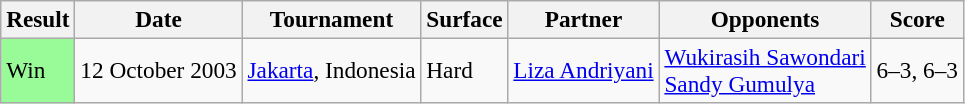<table class="wikitable" style="font-size:97%;">
<tr>
<th>Result</th>
<th>Date</th>
<th>Tournament</th>
<th>Surface</th>
<th>Partner</th>
<th>Opponents</th>
<th>Score</th>
</tr>
<tr>
<td bgcolor="98FB98">Win</td>
<td>12 October 2003</td>
<td><a href='#'>Jakarta</a>, Indonesia</td>
<td>Hard</td>
<td> <a href='#'>Liza Andriyani</a></td>
<td> <a href='#'>Wukirasih Sawondari</a> <br>  <a href='#'>Sandy Gumulya</a></td>
<td>6–3, 6–3</td>
</tr>
</table>
